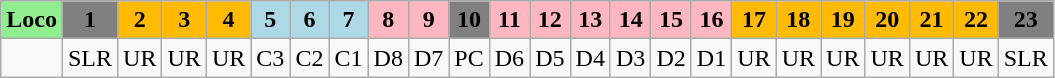<table class="wikitable plainrowheaders unsortable" style="text-align:center">
<tr>
<th style="background:lightgreen;">Loco</th>
<th style="background:grey;">1</th>
<th style="background:#FFBA01;">2</th>
<th style="background:#FFBA01;">3</th>
<th style="background:#FFBA01;">4</th>
<th style="background:lightblue;">5</th>
<th style="background:lightblue;">6</th>
<th style="background:lightblue;">7</th>
<th style="background:lightpink;">8</th>
<th style="background:lightpink;">9</th>
<th style="background:grey;">10</th>
<th style="background:lightpink;">11</th>
<th style="background:lightpink;">12</th>
<th style="background:lightpink;">13</th>
<th style="background:lightpink;">14</th>
<th style="background:lightpink;">15</th>
<th style="background:lightpink;">16</th>
<th style="background:#FFBA01;">17</th>
<th style="background:#FFBA01;">18</th>
<th style="background:#FFBA01;">19</th>
<th style="background:#FFBA01;">20</th>
<th style="background:#FFBA01;">21</th>
<th style="background:#FFBA01;">22</th>
<th style="background:grey;">23</th>
</tr>
<tr>
<td></td>
<td>SLR</td>
<td>UR</td>
<td>UR</td>
<td>UR</td>
<td>C3</td>
<td>C2</td>
<td>C1</td>
<td>D8</td>
<td>D7</td>
<td>PC</td>
<td>D6</td>
<td>D5</td>
<td>D4</td>
<td>D3</td>
<td>D2</td>
<td>D1</td>
<td>UR</td>
<td>UR</td>
<td>UR</td>
<td>UR</td>
<td>UR</td>
<td>UR</td>
<td>SLR</td>
</tr>
</table>
